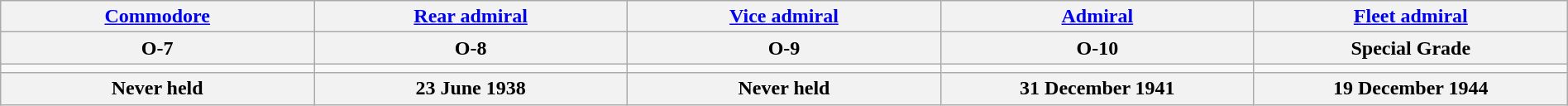<table class="wikitable" width="100%">
<tr>
<th><a href='#'>Commodore</a></th>
<th><a href='#'>Rear admiral</a></th>
<th><a href='#'>Vice admiral</a></th>
<th><a href='#'>Admiral</a></th>
<th><a href='#'>Fleet admiral</a></th>
</tr>
<tr>
<th>O-7</th>
<th>O-8</th>
<th>O-9</th>
<th>O-10</th>
<th>Special Grade</th>
</tr>
<tr>
<td align="center" width="16%"></td>
<td align="center" width="16%"></td>
<td align="center" width="16%"></td>
<td align="center" width="16%"></td>
<td align="center" width="16%"></td>
</tr>
<tr>
<th>Never held</th>
<th>23 June 1938</th>
<th>Never held</th>
<th>31 December 1941</th>
<th>19 December 1944</th>
</tr>
</table>
